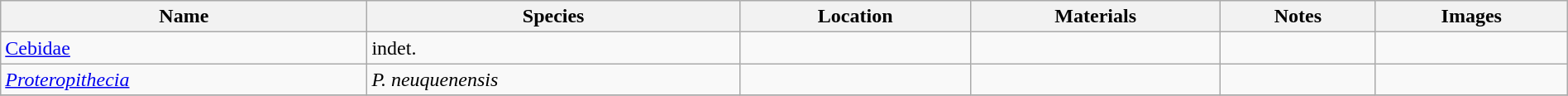<table class="wikitable" align="center" width="100%">
<tr>
<th>Name</th>
<th>Species</th>
<th>Location</th>
<th>Materials</th>
<th>Notes</th>
<th>Images</th>
</tr>
<tr>
<td><a href='#'>Cebidae</a></td>
<td>indet.</td>
<td></td>
<td></td>
<td></td>
<td></td>
</tr>
<tr>
<td><em><a href='#'>Proteropithecia</a></em></td>
<td><em>P. neuquenensis</em></td>
<td></td>
<td></td>
<td></td>
<td></td>
</tr>
<tr>
</tr>
</table>
